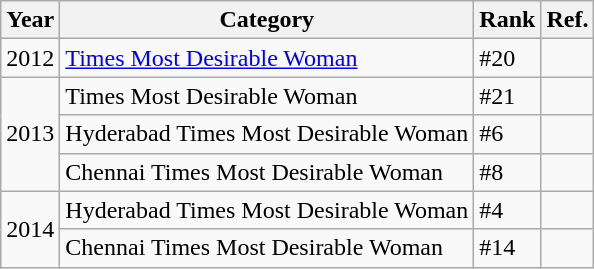<table class="wikitable">
<tr>
<th>Year</th>
<th>Category</th>
<th>Rank</th>
<th>Ref.</th>
</tr>
<tr>
<td>2012</td>
<td><a href='#'>Times Most Desirable Woman</a></td>
<td>#20</td>
<td></td>
</tr>
<tr>
<td rowspan="3">2013</td>
<td>Times Most Desirable Woman</td>
<td>#21</td>
<td></td>
</tr>
<tr>
<td>Hyderabad Times Most Desirable Woman</td>
<td>#6</td>
<td></td>
</tr>
<tr>
<td>Chennai Times Most Desirable Woman</td>
<td>#8</td>
<td></td>
</tr>
<tr>
<td rowspan="2">2014</td>
<td>Hyderabad Times Most Desirable Woman</td>
<td>#4</td>
<td></td>
</tr>
<tr>
<td>Chennai Times Most Desirable Woman</td>
<td>#14</td>
<td></td>
</tr>
</table>
